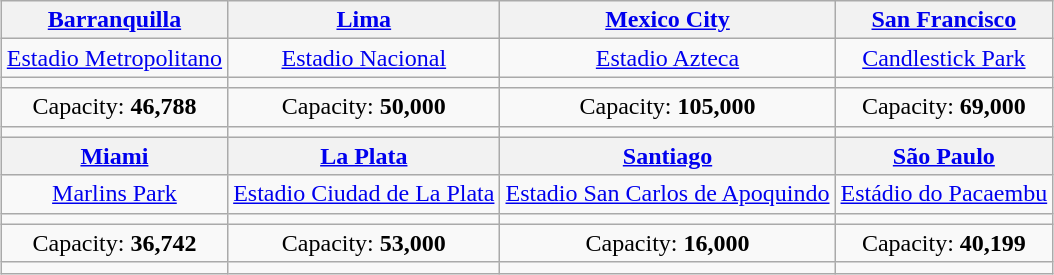<table class="wikitable" style="text-align:center;margin:1em auto;">
<tr>
<th><a href='#'>Barranquilla</a></th>
<th><a href='#'>Lima</a></th>
<th><a href='#'>Mexico City</a></th>
<th><a href='#'>San Francisco</a></th>
</tr>
<tr>
<td><a href='#'>Estadio Metropolitano</a></td>
<td><a href='#'>Estadio Nacional</a></td>
<td><a href='#'>Estadio Azteca</a></td>
<td><a href='#'>Candlestick Park</a></td>
</tr>
<tr>
<td></td>
<td></td>
<td></td>
<td></td>
</tr>
<tr>
<td>Capacity: <strong>46,788</strong></td>
<td>Capacity: <strong>50,000</strong></td>
<td>Capacity: <strong>105,000</strong></td>
<td>Capacity: <strong>69,000</strong></td>
</tr>
<tr>
<td></td>
<td></td>
<td></td>
<td></td>
</tr>
<tr>
<th><a href='#'>Miami</a></th>
<th><a href='#'>La Plata</a></th>
<th><a href='#'>Santiago</a></th>
<th><a href='#'>São Paulo</a></th>
</tr>
<tr>
<td><a href='#'>Marlins Park</a></td>
<td><a href='#'>Estadio Ciudad de La Plata</a></td>
<td><a href='#'>Estadio San Carlos de Apoquindo</a></td>
<td><a href='#'>Estádio do Pacaembu</a></td>
</tr>
<tr>
<td></td>
<td></td>
<td></td>
<td></td>
</tr>
<tr>
<td>Capacity: <strong>36,742</strong></td>
<td>Capacity: <strong>53,000</strong></td>
<td>Capacity: <strong>16,000</strong></td>
<td>Capacity: <strong>40,199</strong></td>
</tr>
<tr>
<td></td>
<td></td>
<td></td>
<td></td>
</tr>
</table>
